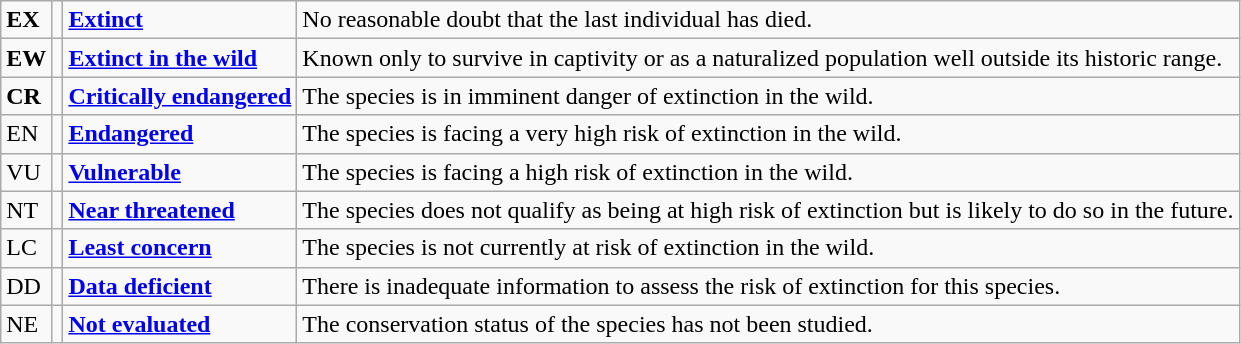<table class="wikitable" style="text-align:left">
<tr>
<td><strong>EX</strong></td>
<td></td>
<td><strong><a href='#'>Extinct</a></strong></td>
<td>No reasonable doubt that the last individual has died.</td>
</tr>
<tr>
<td><strong>E<span>W</span></strong></td>
<td></td>
<td><strong><a href='#'>Extinct in the wild</a></strong></td>
<td>Known only to survive in captivity or as a naturalized population well outside its historic range.</td>
</tr>
<tr>
<td><span><strong>CR</strong></span></td>
<td></td>
<td><strong><a href='#'>Critically endangered</a></strong></td>
<td>The species is in imminent danger of extinction in the wild.</td>
</tr>
<tr>
<td><span>EN</span></td>
<td></td>
<td><strong><a href='#'>Endangered</a></strong></td>
<td>The species is facing a very high risk of extinction in the wild.</td>
</tr>
<tr>
<td><span>VU</span></td>
<td></td>
<td><strong><a href='#'>Vulnerable</a></strong></td>
<td>The species is facing a high risk of extinction in the wild.</td>
</tr>
<tr>
<td><span>NT</span></td>
<td></td>
<td><strong><a href='#'>Near threatened</a></strong></td>
<td>The species does not qualify as being at high risk of extinction but is likely to do so in the future.</td>
</tr>
<tr>
<td>LC</td>
<td></td>
<td><strong><a href='#'>Least concern</a></strong></td>
<td>The species is not currently at risk of extinction in the wild.</td>
</tr>
<tr>
<td><span>DD</span></td>
<td></td>
<td><strong><a href='#'>Data deficient</a></strong></td>
<td>There is inadequate information to assess the risk of extinction for this species.</td>
</tr>
<tr>
<td><span>NE</span></td>
<td></td>
<td><strong><a href='#'>Not evaluated</a></strong></td>
<td>The conservation status of the species has not been studied.</td>
</tr>
</table>
